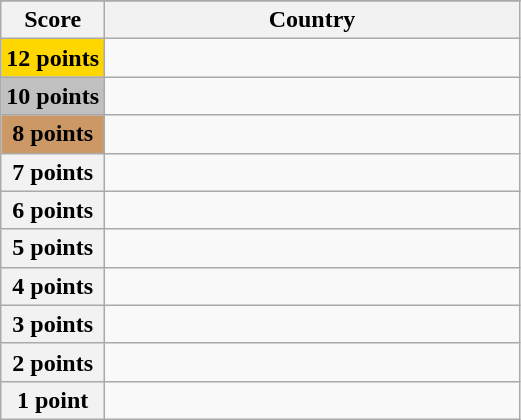<table class="wikitable">
<tr>
</tr>
<tr>
<th scope="col" width="20%">Score</th>
<th scope="col">Country</th>
</tr>
<tr>
<th scope="row" style="background:gold">12 points</th>
<td></td>
</tr>
<tr>
<th scope="row" style="background:silver">10 points</th>
<td></td>
</tr>
<tr>
<th scope="row" style="background:#CC9966">8 points</th>
<td></td>
</tr>
<tr>
<th scope="row">7 points</th>
<td></td>
</tr>
<tr>
<th scope="row">6 points</th>
<td></td>
</tr>
<tr>
<th scope="row">5 points</th>
<td></td>
</tr>
<tr>
<th scope="row">4 points</th>
<td></td>
</tr>
<tr>
<th scope="row">3 points</th>
<td></td>
</tr>
<tr>
<th scope="row">2 points</th>
<td></td>
</tr>
<tr>
<th scope="row">1 point</th>
<td></td>
</tr>
</table>
